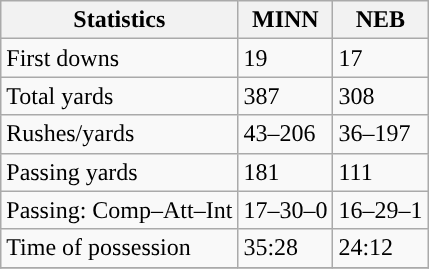<table class="wikitable" style="float: left;">
<tr>
<th>Statistics</th>
<th>MINN</th>
<th>NEB</th>
</tr>
<tr>
<td>First downs</td>
<td>19</td>
<td>17</td>
</tr>
<tr>
<td>Total yards</td>
<td>387</td>
<td>308</td>
</tr>
<tr>
<td>Rushes/yards</td>
<td>43–206</td>
<td>36–197</td>
</tr>
<tr>
<td>Passing yards</td>
<td>181</td>
<td>111</td>
</tr>
<tr>
<td>Passing: Comp–Att–Int</td>
<td>17–30–0</td>
<td>16–29–1</td>
</tr>
<tr>
<td>Time of possession</td>
<td>35:28</td>
<td>24:12</td>
</tr>
<tr>
</tr>
</table>
